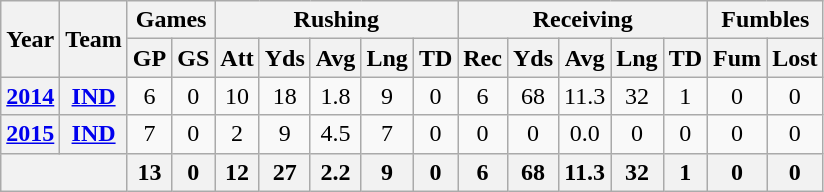<table class=wikitable style="text-align:center;">
<tr>
<th rowspan="2">Year</th>
<th rowspan="2">Team</th>
<th colspan="2">Games</th>
<th colspan="5">Rushing</th>
<th colspan="5">Receiving</th>
<th colspan="2">Fumbles</th>
</tr>
<tr>
<th>GP</th>
<th>GS</th>
<th>Att</th>
<th>Yds</th>
<th>Avg</th>
<th>Lng</th>
<th>TD</th>
<th>Rec</th>
<th>Yds</th>
<th>Avg</th>
<th>Lng</th>
<th>TD</th>
<th>Fum</th>
<th>Lost</th>
</tr>
<tr>
<th><a href='#'>2014</a></th>
<th><a href='#'>IND</a></th>
<td>6</td>
<td>0</td>
<td>10</td>
<td>18</td>
<td>1.8</td>
<td>9</td>
<td>0</td>
<td>6</td>
<td>68</td>
<td>11.3</td>
<td>32</td>
<td>1</td>
<td>0</td>
<td>0</td>
</tr>
<tr>
<th><a href='#'>2015</a></th>
<th><a href='#'>IND</a></th>
<td>7</td>
<td>0</td>
<td>2</td>
<td>9</td>
<td>4.5</td>
<td>7</td>
<td>0</td>
<td>0</td>
<td>0</td>
<td>0.0</td>
<td>0</td>
<td>0</td>
<td>0</td>
<td>0</td>
</tr>
<tr>
<th colspan="2"></th>
<th>13</th>
<th>0</th>
<th>12</th>
<th>27</th>
<th>2.2</th>
<th>9</th>
<th>0</th>
<th>6</th>
<th>68</th>
<th>11.3</th>
<th>32</th>
<th>1</th>
<th>0</th>
<th>0</th>
</tr>
</table>
